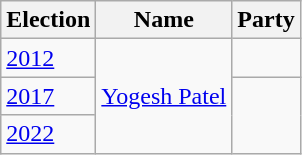<table class="wikitable sortable">
<tr>
<th>Election</th>
<th>Name</th>
<th colspan="2">Party</th>
</tr>
<tr>
<td><a href='#'>2012</a></td>
<td rowspan=3><a href='#'>Yogesh Patel</a></td>
<td></td>
</tr>
<tr>
<td><a href='#'>2017</a></td>
</tr>
<tr>
<td><a href='#'>2022</a></td>
</tr>
</table>
